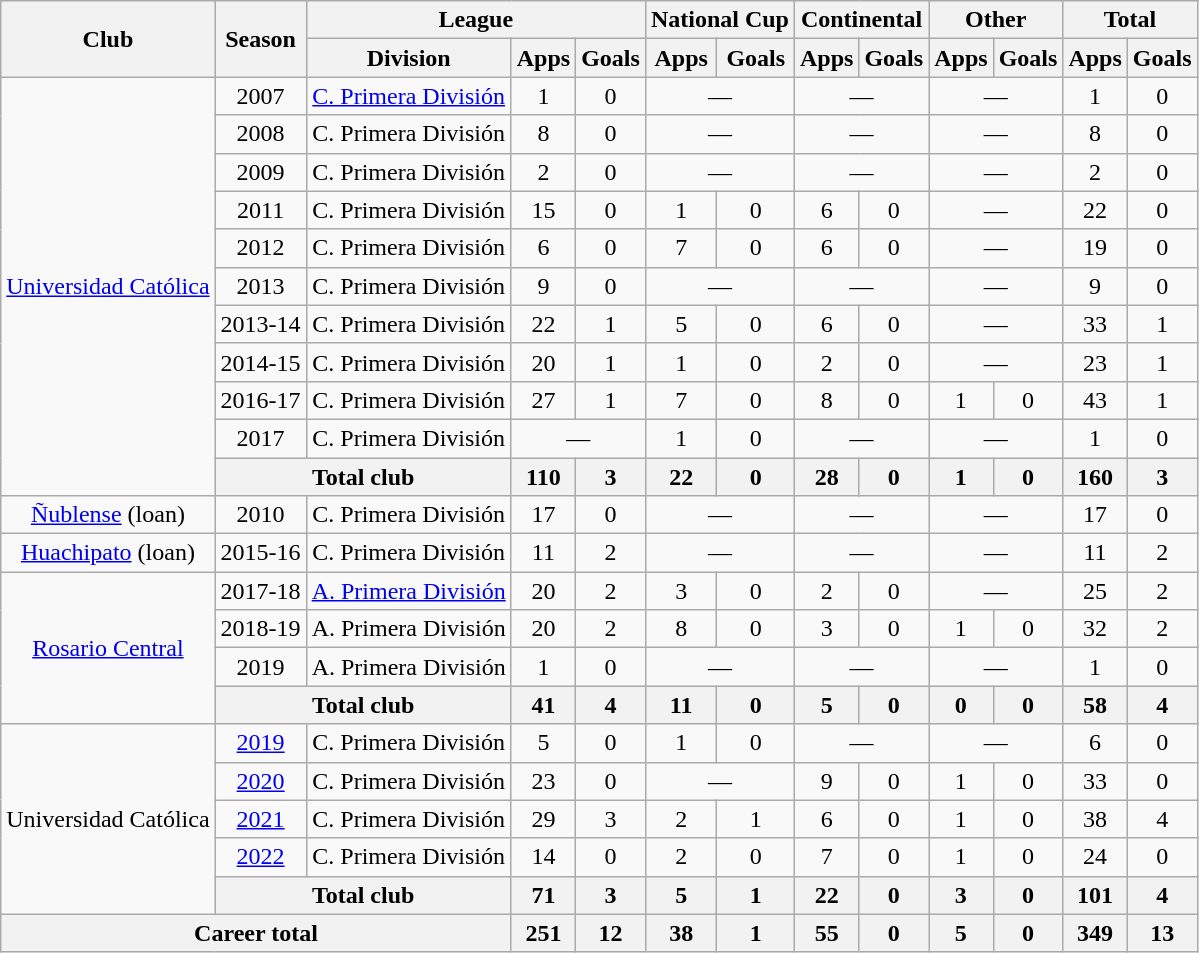<table class="wikitable" style="text-align: center;">
<tr>
<th rowspan="2">Club</th>
<th rowspan="2">Season</th>
<th colspan="3">League</th>
<th colspan="2">National Cup</th>
<th colspan="2">Continental</th>
<th colspan="2">Other</th>
<th colspan="2">Total</th>
</tr>
<tr>
<th>Division</th>
<th>Apps</th>
<th>Goals</th>
<th>Apps</th>
<th>Goals</th>
<th>Apps</th>
<th>Goals</th>
<th>Apps</th>
<th>Goals</th>
<th>Apps</th>
<th>Goals</th>
</tr>
<tr>
<td rowspan="11" valign="center"><a href='#'>Universidad Católica</a></td>
<td>2007</td>
<td><a href='#'>C. Primera División</a></td>
<td>1</td>
<td>0</td>
<td colspan=2>—</td>
<td colspan="2">—</td>
<td colspan="2">—</td>
<td>1</td>
<td>0</td>
</tr>
<tr>
<td>2008</td>
<td>C. Primera División</td>
<td>8</td>
<td>0</td>
<td colspan=2>—</td>
<td colspan="2">—</td>
<td colspan="2">—</td>
<td>8</td>
<td>0</td>
</tr>
<tr>
<td>2009</td>
<td>C. Primera División</td>
<td>2</td>
<td>0</td>
<td colspan=2>—</td>
<td colspan="2">—</td>
<td colspan="2">—</td>
<td>2</td>
<td>0</td>
</tr>
<tr>
<td>2011</td>
<td>C. Primera División</td>
<td>15</td>
<td>0</td>
<td>1</td>
<td>0</td>
<td>6</td>
<td>0</td>
<td colspan="2">—</td>
<td>22</td>
<td>0</td>
</tr>
<tr>
<td>2012</td>
<td>C. Primera División</td>
<td>6</td>
<td>0</td>
<td>7</td>
<td>0</td>
<td>6</td>
<td>0</td>
<td colspan="2">—</td>
<td>19</td>
<td>0</td>
</tr>
<tr>
<td>2013</td>
<td>C. Primera División</td>
<td>9</td>
<td>0</td>
<td colspan="2">—</td>
<td colspan="2">—</td>
<td colspan="2">—</td>
<td>9</td>
<td>0</td>
</tr>
<tr>
<td>2013-14</td>
<td>C. Primera División</td>
<td>22</td>
<td>1</td>
<td>5</td>
<td>0</td>
<td>6</td>
<td>0</td>
<td colspan="2">—</td>
<td>33</td>
<td>1</td>
</tr>
<tr>
<td>2014-15</td>
<td>C. Primera División</td>
<td>20</td>
<td>1</td>
<td>1</td>
<td>0</td>
<td>2</td>
<td>0</td>
<td colspan="2">—</td>
<td>23</td>
<td>1</td>
</tr>
<tr>
<td>2016-17</td>
<td>C. Primera División</td>
<td>27</td>
<td>1</td>
<td>7</td>
<td>0</td>
<td>8</td>
<td>0</td>
<td>1</td>
<td>0</td>
<td>43</td>
<td>1</td>
</tr>
<tr>
<td>2017</td>
<td>C. Primera División</td>
<td colspan="2">—</td>
<td>1</td>
<td>0</td>
<td colspan="2">—</td>
<td colspan="2">—</td>
<td>1</td>
<td>0</td>
</tr>
<tr>
<th colspan="2">Total club</th>
<th>110</th>
<th>3</th>
<th>22</th>
<th>0</th>
<th>28</th>
<th>0</th>
<th>1</th>
<th>0</th>
<th>160</th>
<th>3</th>
</tr>
<tr>
<td valign="center"><a href='#'>Ñublense</a> (loan)</td>
<td>2010</td>
<td>C. Primera División</td>
<td>17</td>
<td>0</td>
<td colspan=2>—</td>
<td colspan="2">—</td>
<td colspan="2">—</td>
<td>17</td>
<td>0</td>
</tr>
<tr>
<td valign="center"><a href='#'>Huachipato</a> (loan)</td>
<td>2015-16</td>
<td>C. Primera División</td>
<td>11</td>
<td>2</td>
<td colspan="2">—</td>
<td colspan="2">—</td>
<td colspan="2">—</td>
<td>11</td>
<td>2</td>
</tr>
<tr>
<td rowspan="4" valign="center"><a href='#'>Rosario Central</a></td>
<td>2017-18</td>
<td><a href='#'>A. Primera División</a></td>
<td>20</td>
<td>2</td>
<td>3</td>
<td>0</td>
<td>2</td>
<td>0</td>
<td colspan="2">—</td>
<td>25</td>
<td>2</td>
</tr>
<tr>
<td>2018-19</td>
<td>A. Primera División</td>
<td>20</td>
<td>2</td>
<td>8</td>
<td>0</td>
<td>3</td>
<td>0</td>
<td>1</td>
<td>0</td>
<td>32</td>
<td>2</td>
</tr>
<tr>
<td>2019</td>
<td>A. Primera División</td>
<td>1</td>
<td>0</td>
<td colspan="2">—</td>
<td colspan="2">—</td>
<td colspan="2">—</td>
<td>1</td>
<td>0</td>
</tr>
<tr>
<th colspan="2">Total club</th>
<th>41</th>
<th>4</th>
<th>11</th>
<th>0</th>
<th>5</th>
<th>0</th>
<th>0</th>
<th>0</th>
<th>58</th>
<th>4</th>
</tr>
<tr>
<td rowspan="5">Universidad Católica</td>
<td><a href='#'>2019</a></td>
<td>C. Primera División</td>
<td>5</td>
<td>0</td>
<td>1</td>
<td>0</td>
<td colspan="2">—</td>
<td colspan="2">—</td>
<td>6</td>
<td>0</td>
</tr>
<tr>
<td><a href='#'>2020</a></td>
<td>C. Primera División</td>
<td>23</td>
<td>0</td>
<td colspan="2">—</td>
<td>9</td>
<td 0>0</td>
<td>1</td>
<td>0</td>
<td>33</td>
<td>0</td>
</tr>
<tr>
<td><a href='#'>2021</a></td>
<td>C. Primera División</td>
<td>29</td>
<td>3</td>
<td>2</td>
<td>1</td>
<td>6</td>
<td>0</td>
<td>1</td>
<td>0</td>
<td>38</td>
<td>4</td>
</tr>
<tr>
<td><a href='#'>2022</a></td>
<td>C. Primera División</td>
<td>14</td>
<td>0</td>
<td>2</td>
<td>0</td>
<td>7</td>
<td>0</td>
<td>1</td>
<td>0</td>
<td>24</td>
<td>0</td>
</tr>
<tr>
<th colspan="2">Total club</th>
<th>71</th>
<th>3</th>
<th>5</th>
<th>1</th>
<th>22</th>
<th>0</th>
<th>3</th>
<th>0</th>
<th>101</th>
<th>4</th>
</tr>
<tr>
<th colspan="3">Career total</th>
<th>251</th>
<th>12</th>
<th>38</th>
<th>1</th>
<th>55</th>
<th>0</th>
<th>5</th>
<th>0</th>
<th>349</th>
<th>13</th>
</tr>
</table>
